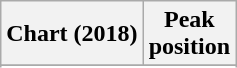<table class="wikitable sortable plainrowheaders" style="text-align:center">
<tr>
<th scope="col">Chart (2018)</th>
<th scope="col">Peak<br> position</th>
</tr>
<tr>
</tr>
<tr>
</tr>
<tr>
</tr>
<tr>
</tr>
<tr>
</tr>
</table>
